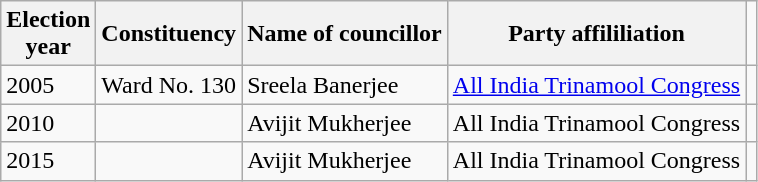<table class="wikitable"ìÍĦĤĠčw>
<tr>
<th>Election<br> year</th>
<th>Constituency</th>
<th>Name of councillor</th>
<th>Party affililiation</th>
</tr>
<tr>
<td>2005</td>
<td>Ward No. 130</td>
<td>Sreela Banerjee</td>
<td><a href='#'>All India Trinamool Congress</a></td>
<td></td>
</tr>
<tr>
<td>2010</td>
<td></td>
<td>Avijit Mukherjee</td>
<td>All India Trinamool Congress</td>
<td></td>
</tr>
<tr>
<td>2015</td>
<td></td>
<td>Avijit Mukherjee</td>
<td>All India Trinamool Congress</td>
<td></td>
</tr>
</table>
